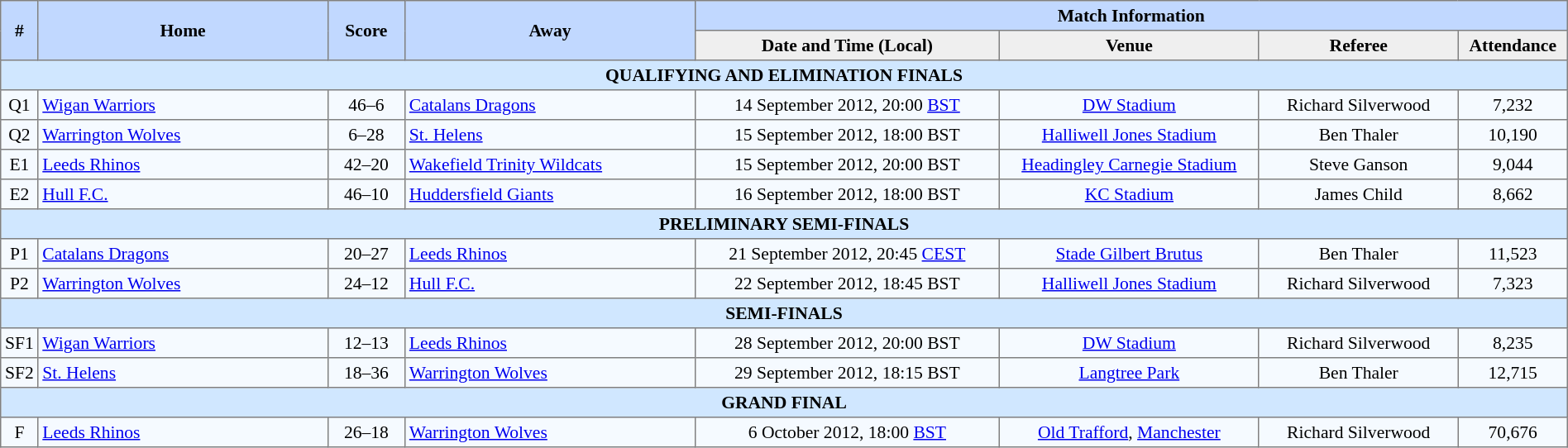<table border="1" cellpadding="3" cellspacing="0" style="border-collapse:collapse; font-size:90%; text-align:center; width:100%;">
<tr style="background:#c1d8ff;">
<th rowspan="2">#</th>
<th rowspan="2" style="width:19%;">Home</th>
<th rowspan="2" style="width:5%;">Score</th>
<th rowspan="2" style="width:19%;">Away</th>
<th colspan=6>Match Information</th>
</tr>
<tr style="background:#efefef;">
<th width=20%>Date and Time (Local)</th>
<th width=17%>Venue</th>
<th width=13%>Referee</th>
<th width=7%>Attendance</th>
</tr>
<tr style="background:#d0e7ff;">
<td colspan=8><strong>QUALIFYING AND ELIMINATION FINALS</strong></td>
</tr>
<tr style="background:#f5faff;">
<td>Q1</td>
<td align=left> <a href='#'>Wigan Warriors</a></td>
<td>46–6</td>
<td align=left> <a href='#'>Catalans Dragons</a></td>
<td>14 September 2012, 20:00 <a href='#'>BST</a></td>
<td><a href='#'>DW Stadium</a></td>
<td>Richard Silverwood</td>
<td>7,232</td>
</tr>
<tr style="background:#f5faff;">
<td>Q2</td>
<td align=left> <a href='#'>Warrington Wolves</a></td>
<td>6–28</td>
<td align=left> <a href='#'>St. Helens</a></td>
<td>15 September 2012, 18:00 BST</td>
<td><a href='#'>Halliwell Jones Stadium</a></td>
<td>Ben Thaler</td>
<td>10,190</td>
</tr>
<tr style="background:#f5faff;">
<td>E1</td>
<td align=left> <a href='#'>Leeds Rhinos</a></td>
<td>42–20</td>
<td align=left> <a href='#'>Wakefield Trinity Wildcats</a></td>
<td>15 September 2012, 20:00 BST</td>
<td><a href='#'>Headingley Carnegie Stadium</a></td>
<td>Steve Ganson</td>
<td>9,044</td>
</tr>
<tr style="background:#f5faff;">
<td>E2</td>
<td align=left> <a href='#'>Hull F.C.</a></td>
<td>46–10</td>
<td align=left> <a href='#'>Huddersfield Giants</a></td>
<td>16 September 2012, 18:00 BST</td>
<td><a href='#'>KC Stadium</a></td>
<td>James Child</td>
<td>8,662</td>
</tr>
<tr style="background:#d0e7ff;">
<td colspan=8><strong>PRELIMINARY SEMI-FINALS</strong></td>
</tr>
<tr style="background:#f5faff;">
<td>P1</td>
<td align=left> <a href='#'>Catalans Dragons</a></td>
<td>20–27</td>
<td align=left> <a href='#'>Leeds Rhinos</a></td>
<td>21 September 2012, 20:45 <a href='#'>CEST</a></td>
<td><a href='#'>Stade Gilbert Brutus</a></td>
<td>Ben Thaler</td>
<td>11,523</td>
</tr>
<tr style="background:#f5faff;">
<td>P2</td>
<td align=left> <a href='#'>Warrington Wolves</a></td>
<td>24–12</td>
<td align=left> <a href='#'>Hull F.C.</a></td>
<td>22 September 2012, 18:45 BST</td>
<td><a href='#'>Halliwell Jones Stadium</a></td>
<td>Richard Silverwood</td>
<td>7,323</td>
</tr>
<tr style="background:#d0e7ff;">
<td colspan=8><strong>SEMI-FINALS</strong></td>
</tr>
<tr style="background:#f5faff;">
<td>SF1</td>
<td align=left> <a href='#'>Wigan Warriors</a></td>
<td>12–13</td>
<td align=left> <a href='#'>Leeds Rhinos</a></td>
<td>28 September 2012, 20:00 BST</td>
<td><a href='#'>DW Stadium</a></td>
<td>Richard Silverwood</td>
<td>8,235</td>
</tr>
<tr style="background:#f5faff;">
<td>SF2</td>
<td align=left> <a href='#'>St. Helens</a></td>
<td>18–36</td>
<td align=left> <a href='#'>Warrington Wolves</a></td>
<td>29 September 2012, 18:15 BST</td>
<td><a href='#'>Langtree Park</a></td>
<td>Ben Thaler</td>
<td>12,715</td>
</tr>
<tr style="background:#d0e7ff;">
<td colspan=8><strong>GRAND FINAL</strong></td>
</tr>
<tr style="background:#f5faff;">
<td>F</td>
<td align=left> <a href='#'>Leeds Rhinos</a></td>
<td>26–18</td>
<td align=left> <a href='#'>Warrington Wolves</a></td>
<td>6 October 2012, 18:00 <a href='#'>BST</a></td>
<td><a href='#'>Old Trafford</a>, <a href='#'>Manchester</a></td>
<td>Richard Silverwood</td>
<td>70,676</td>
</tr>
</table>
